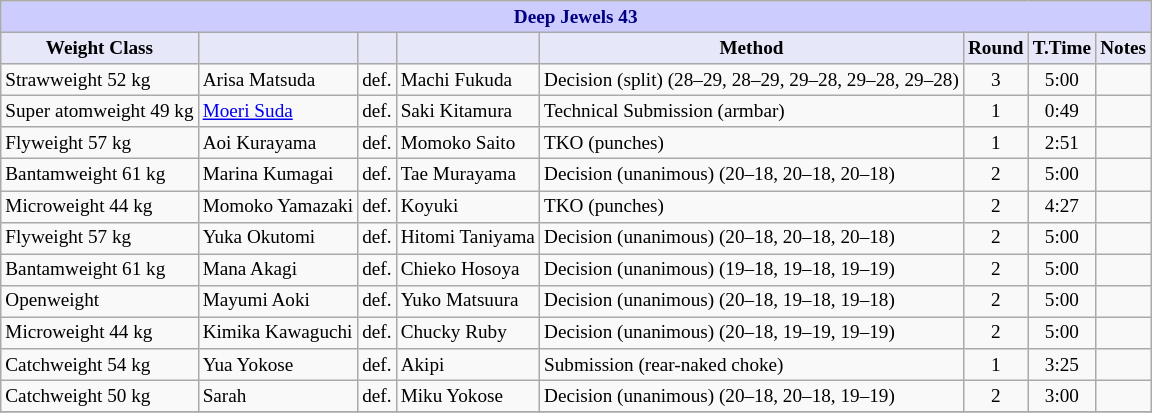<table class="wikitable" style="font-size: 80%;">
<tr>
<th colspan="8" style="background-color: #ccf; color: #000080; text-align: center;"><strong>Deep Jewels 43</strong></th>
</tr>
<tr>
<th colspan="1" style="background-color: #E6E8FA; color: #000000; text-align: center;">Weight Class</th>
<th colspan="1" style="background-color: #E6E8FA; color: #000000; text-align: center;"></th>
<th colspan="1" style="background-color: #E6E8FA; color: #000000; text-align: center;"></th>
<th colspan="1" style="background-color: #E6E8FA; color: #000000; text-align: center;"></th>
<th colspan="1" style="background-color: #E6E8FA; color: #000000; text-align: center;">Method</th>
<th colspan="1" style="background-color: #E6E8FA; color: #000000; text-align: center;">Round</th>
<th colspan="1" style="background-color: #E6E8FA; color: #000000; text-align: center;">T.Time</th>
<th colspan="1" style="background-color: #E6E8FA; color: #000000; text-align: center;">Notes</th>
</tr>
<tr>
<td>Strawweight 52 kg</td>
<td> Arisa Matsuda</td>
<td align="center">def.</td>
<td> Machi Fukuda</td>
<td>Decision (split) (28–29, 28–29, 29–28, 29–28, 29–28)</td>
<td align="center">3</td>
<td align="center">5:00</td>
<td></td>
</tr>
<tr>
<td>Super atomweight 49 kg</td>
<td> <a href='#'>Moeri Suda</a></td>
<td align="center">def.</td>
<td> Saki Kitamura</td>
<td>Technical Submission (armbar)</td>
<td align="center">1</td>
<td align="center">0:49</td>
<td></td>
</tr>
<tr>
<td>Flyweight 57 kg</td>
<td> Aoi Kurayama</td>
<td align="center">def.</td>
<td> Momoko Saito</td>
<td>TKO (punches)</td>
<td align="center">1</td>
<td align="center">2:51</td>
<td></td>
</tr>
<tr>
<td>Bantamweight 61 kg</td>
<td> Marina Kumagai</td>
<td align="center">def.</td>
<td> Tae Murayama</td>
<td>Decision (unanimous) (20–18, 20–18, 20–18)</td>
<td align="center">2</td>
<td align="center">5:00</td>
<td></td>
</tr>
<tr>
<td>Microweight 44 kg</td>
<td> Momoko Yamazaki</td>
<td align="center">def.</td>
<td> Koyuki</td>
<td>TKO (punches)</td>
<td align="center">2</td>
<td align="center">4:27</td>
<td></td>
</tr>
<tr>
<td>Flyweight 57 kg</td>
<td> Yuka Okutomi</td>
<td align="center">def.</td>
<td> Hitomi Taniyama</td>
<td>Decision (unanimous) (20–18, 20–18, 20–18)</td>
<td align="center">2</td>
<td align="center">5:00</td>
<td></td>
</tr>
<tr>
<td>Bantamweight 61 kg</td>
<td> Mana Akagi</td>
<td align="center">def.</td>
<td> Chieko Hosoya</td>
<td>Decision (unanimous) (19–18, 19–18, 19–19)</td>
<td align="center">2</td>
<td align="center">5:00</td>
<td></td>
</tr>
<tr>
<td>Openweight</td>
<td> Mayumi Aoki</td>
<td align="center">def.</td>
<td> Yuko Matsuura</td>
<td>Decision (unanimous) (20–18, 19–18, 19–18)</td>
<td align="center">2</td>
<td align="center">5:00</td>
<td></td>
</tr>
<tr>
<td>Microweight 44 kg</td>
<td> Kimika Kawaguchi</td>
<td align="center">def.</td>
<td> Chucky Ruby</td>
<td>Decision (unanimous) (20–18, 19–19, 19–19)</td>
<td align="center">2</td>
<td align="center">5:00</td>
<td></td>
</tr>
<tr>
<td>Catchweight 54 kg</td>
<td> Yua Yokose</td>
<td align="center">def.</td>
<td> Akipi</td>
<td>Submission (rear-naked choke)</td>
<td align="center">1</td>
<td align="center">3:25</td>
<td></td>
</tr>
<tr>
<td>Catchweight 50 kg</td>
<td> Sarah</td>
<td align="center">def.</td>
<td> Miku Yokose</td>
<td>Decision (unanimous) (20–18, 20–18, 19–19)</td>
<td align="center">2</td>
<td align="center">3:00</td>
<td></td>
</tr>
<tr>
</tr>
</table>
